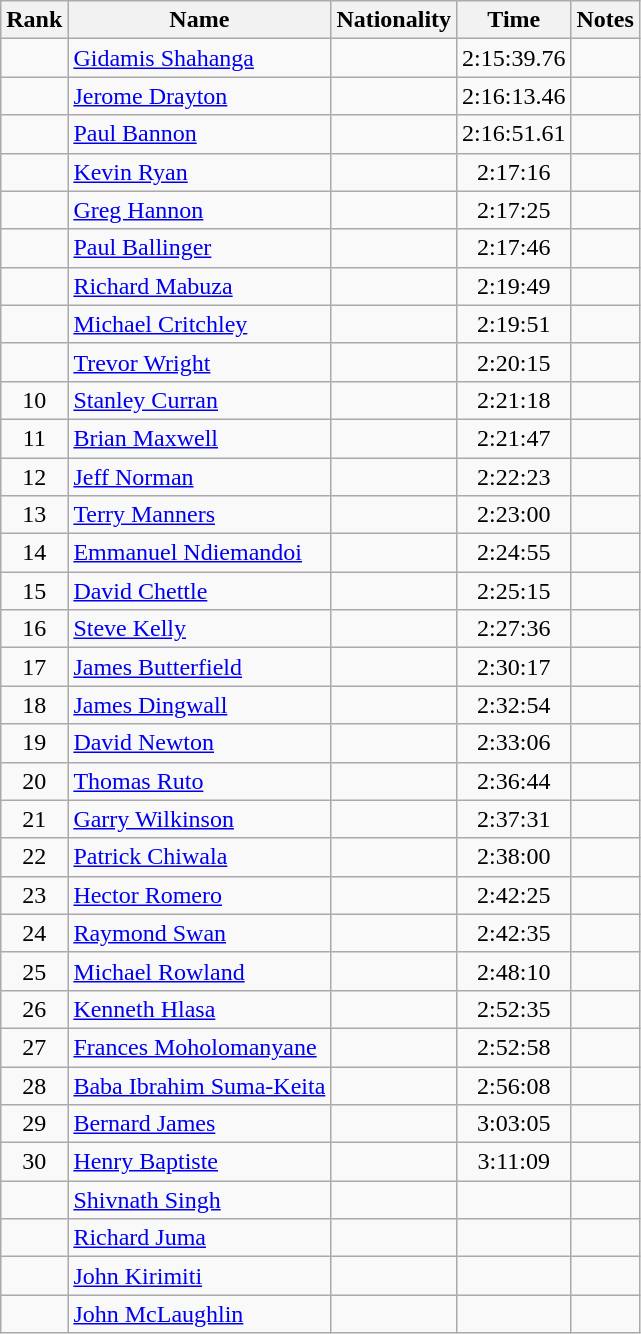<table class="wikitable sortable" style=" text-align:center">
<tr>
<th>Rank</th>
<th>Name</th>
<th>Nationality</th>
<th>Time</th>
<th>Notes</th>
</tr>
<tr>
<td></td>
<td align=left><a href='#'>Gidamis Shahanga</a></td>
<td align=left></td>
<td>2:15:39.76</td>
<td></td>
</tr>
<tr>
<td></td>
<td align=left><a href='#'>Jerome Drayton</a></td>
<td align=left></td>
<td>2:16:13.46</td>
<td></td>
</tr>
<tr>
<td></td>
<td align=left><a href='#'>Paul Bannon</a></td>
<td align=left></td>
<td>2:16:51.61</td>
<td></td>
</tr>
<tr>
<td></td>
<td align=left><a href='#'>Kevin Ryan</a></td>
<td align=left></td>
<td>2:17:16</td>
<td></td>
</tr>
<tr>
<td></td>
<td align=left><a href='#'>Greg Hannon</a></td>
<td align=left></td>
<td>2:17:25</td>
<td></td>
</tr>
<tr>
<td></td>
<td align=left><a href='#'>Paul Ballinger</a></td>
<td align=left></td>
<td>2:17:46</td>
<td></td>
</tr>
<tr>
<td></td>
<td align=left><a href='#'>Richard Mabuza</a></td>
<td align=left></td>
<td>2:19:49</td>
<td></td>
</tr>
<tr>
<td></td>
<td align=left><a href='#'>Michael Critchley</a></td>
<td align=left></td>
<td>2:19:51</td>
<td></td>
</tr>
<tr>
<td></td>
<td align=left><a href='#'>Trevor Wright</a></td>
<td align=left></td>
<td>2:20:15</td>
<td></td>
</tr>
<tr>
<td>10</td>
<td align=left><a href='#'>Stanley Curran</a></td>
<td align=left></td>
<td>2:21:18</td>
<td></td>
</tr>
<tr>
<td>11</td>
<td align=left><a href='#'>Brian Maxwell</a></td>
<td align=left></td>
<td>2:21:47</td>
<td></td>
</tr>
<tr>
<td>12</td>
<td align=left><a href='#'>Jeff Norman</a></td>
<td align=left></td>
<td>2:22:23</td>
<td></td>
</tr>
<tr>
<td>13</td>
<td align=left><a href='#'>Terry Manners</a></td>
<td align=left></td>
<td>2:23:00</td>
<td></td>
</tr>
<tr>
<td>14</td>
<td align=left><a href='#'>Emmanuel Ndiemandoi</a></td>
<td align=left></td>
<td>2:24:55</td>
<td></td>
</tr>
<tr>
<td>15</td>
<td align=left><a href='#'>David Chettle</a></td>
<td align=left></td>
<td>2:25:15</td>
<td></td>
</tr>
<tr>
<td>16</td>
<td align=left><a href='#'>Steve Kelly</a></td>
<td align=left></td>
<td>2:27:36</td>
<td></td>
</tr>
<tr>
<td>17</td>
<td align=left><a href='#'>James Butterfield</a></td>
<td align=left></td>
<td>2:30:17</td>
<td></td>
</tr>
<tr>
<td>18</td>
<td align=left><a href='#'>James Dingwall</a></td>
<td align=left></td>
<td>2:32:54</td>
<td></td>
</tr>
<tr>
<td>19</td>
<td align=left><a href='#'>David Newton</a></td>
<td align=left></td>
<td>2:33:06</td>
<td></td>
</tr>
<tr>
<td>20</td>
<td align=left><a href='#'>Thomas Ruto</a></td>
<td align=left></td>
<td>2:36:44</td>
<td></td>
</tr>
<tr>
<td>21</td>
<td align=left><a href='#'>Garry Wilkinson</a></td>
<td align=left></td>
<td>2:37:31</td>
<td></td>
</tr>
<tr>
<td>22</td>
<td align=left><a href='#'>Patrick Chiwala</a></td>
<td align=left></td>
<td>2:38:00</td>
<td></td>
</tr>
<tr>
<td>23</td>
<td align=left><a href='#'>Hector Romero</a></td>
<td align=left></td>
<td>2:42:25</td>
<td></td>
</tr>
<tr>
<td>24</td>
<td align=left><a href='#'>Raymond Swan</a></td>
<td align=left></td>
<td>2:42:35</td>
<td></td>
</tr>
<tr>
<td>25</td>
<td align=left><a href='#'>Michael Rowland</a></td>
<td align=left></td>
<td>2:48:10</td>
<td></td>
</tr>
<tr>
<td>26</td>
<td align=left><a href='#'>Kenneth Hlasa</a></td>
<td align=left></td>
<td>2:52:35</td>
<td></td>
</tr>
<tr>
<td>27</td>
<td align=left><a href='#'>Frances Moholomanyane</a></td>
<td align=left></td>
<td>2:52:58</td>
<td></td>
</tr>
<tr>
<td>28</td>
<td align=left><a href='#'>Baba Ibrahim Suma-Keita</a></td>
<td align=left></td>
<td>2:56:08</td>
<td></td>
</tr>
<tr>
<td>29</td>
<td align=left><a href='#'>Bernard James</a></td>
<td align=left></td>
<td>3:03:05</td>
<td></td>
</tr>
<tr>
<td>30</td>
<td align=left><a href='#'>Henry Baptiste</a></td>
<td align=left></td>
<td>3:11:09</td>
<td></td>
</tr>
<tr>
<td></td>
<td align=left><a href='#'>Shivnath Singh</a></td>
<td align=left></td>
<td></td>
<td></td>
</tr>
<tr>
<td></td>
<td align=left><a href='#'>Richard Juma</a></td>
<td align=left></td>
<td></td>
<td></td>
</tr>
<tr>
<td></td>
<td align=left><a href='#'>John Kirimiti</a></td>
<td align=left></td>
<td></td>
<td></td>
</tr>
<tr>
<td></td>
<td align=left><a href='#'>John McLaughlin</a></td>
<td align=left></td>
<td></td>
<td></td>
</tr>
</table>
